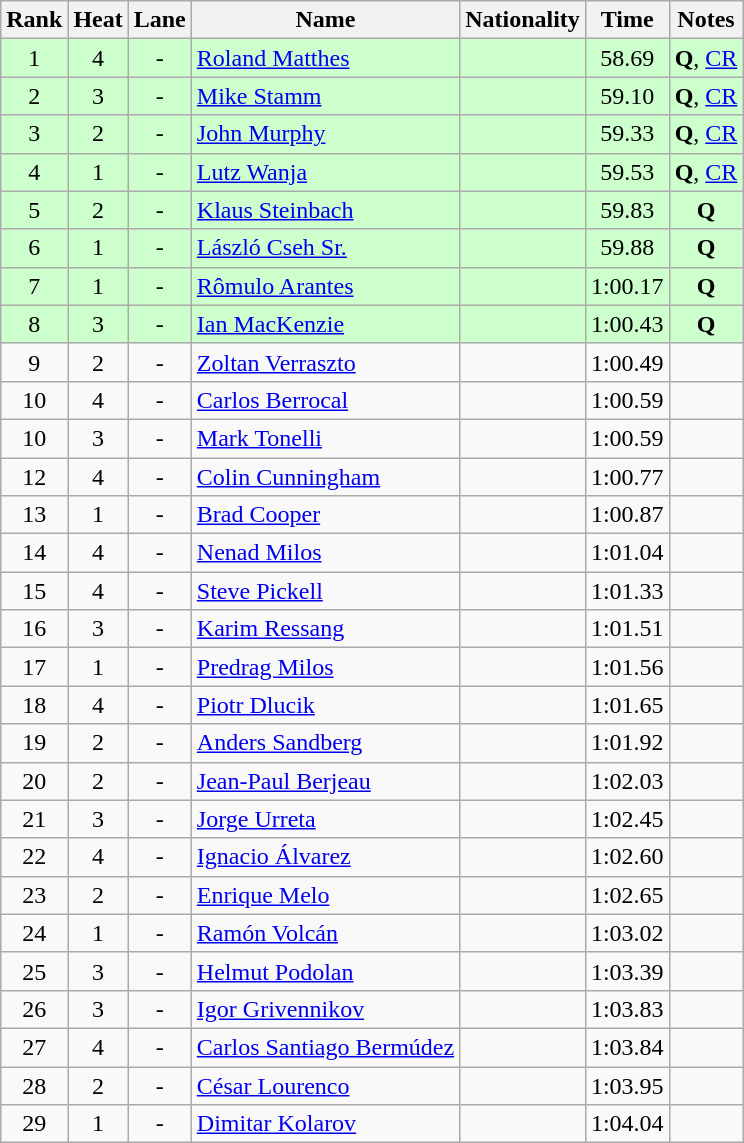<table class="wikitable sortable" style="text-align:center">
<tr>
<th>Rank</th>
<th>Heat</th>
<th>Lane</th>
<th>Name</th>
<th>Nationality</th>
<th>Time</th>
<th>Notes</th>
</tr>
<tr bgcolor=ccffcc>
<td>1</td>
<td>4</td>
<td>-</td>
<td align=left><a href='#'>Roland Matthes</a></td>
<td align=left></td>
<td>58.69</td>
<td><strong>Q</strong>, <a href='#'>CR</a></td>
</tr>
<tr bgcolor=ccffcc>
<td>2</td>
<td>3</td>
<td>-</td>
<td align=left><a href='#'>Mike Stamm</a></td>
<td align=left></td>
<td>59.10</td>
<td><strong>Q</strong>, <a href='#'>CR</a></td>
</tr>
<tr bgcolor=ccffcc>
<td>3</td>
<td>2</td>
<td>-</td>
<td align=left><a href='#'>John Murphy</a></td>
<td align=left></td>
<td>59.33</td>
<td><strong>Q</strong>, <a href='#'>CR</a></td>
</tr>
<tr bgcolor=ccffcc>
<td>4</td>
<td>1</td>
<td>-</td>
<td align=left><a href='#'>Lutz Wanja</a></td>
<td align=left></td>
<td>59.53</td>
<td><strong>Q</strong>, <a href='#'>CR</a></td>
</tr>
<tr bgcolor=ccffcc>
<td>5</td>
<td>2</td>
<td>-</td>
<td align=left><a href='#'>Klaus Steinbach</a></td>
<td align=left></td>
<td>59.83</td>
<td><strong>Q</strong></td>
</tr>
<tr bgcolor=ccffcc>
<td>6</td>
<td>1</td>
<td>-</td>
<td align=left><a href='#'>László Cseh Sr.</a></td>
<td align=left></td>
<td>59.88</td>
<td><strong>Q</strong></td>
</tr>
<tr bgcolor=ccffcc>
<td>7</td>
<td>1</td>
<td>-</td>
<td align=left><a href='#'>Rômulo Arantes</a></td>
<td align=left></td>
<td>1:00.17</td>
<td><strong>Q</strong></td>
</tr>
<tr bgcolor=ccffcc>
<td>8</td>
<td>3</td>
<td>-</td>
<td align=left><a href='#'>Ian MacKenzie</a></td>
<td align=left></td>
<td>1:00.43</td>
<td><strong>Q</strong></td>
</tr>
<tr>
<td>9</td>
<td>2</td>
<td>-</td>
<td align=left><a href='#'>Zoltan Verraszto</a></td>
<td align=left></td>
<td>1:00.49</td>
<td></td>
</tr>
<tr>
<td>10</td>
<td>4</td>
<td>-</td>
<td align=left><a href='#'>Carlos Berrocal</a></td>
<td align=left></td>
<td>1:00.59</td>
<td></td>
</tr>
<tr>
<td>10</td>
<td>3</td>
<td>-</td>
<td align=left><a href='#'>Mark Tonelli</a></td>
<td align=left></td>
<td>1:00.59</td>
<td></td>
</tr>
<tr>
<td>12</td>
<td>4</td>
<td>-</td>
<td align=left><a href='#'>Colin Cunningham</a></td>
<td align=left></td>
<td>1:00.77</td>
<td></td>
</tr>
<tr>
<td>13</td>
<td>1</td>
<td>-</td>
<td align=left><a href='#'>Brad Cooper</a></td>
<td align=left></td>
<td>1:00.87</td>
<td></td>
</tr>
<tr>
<td>14</td>
<td>4</td>
<td>-</td>
<td align=left><a href='#'>Nenad Milos</a></td>
<td align=left></td>
<td>1:01.04</td>
<td></td>
</tr>
<tr>
<td>15</td>
<td>4</td>
<td>-</td>
<td align=left><a href='#'>Steve Pickell</a></td>
<td align=left></td>
<td>1:01.33</td>
<td></td>
</tr>
<tr>
<td>16</td>
<td>3</td>
<td>-</td>
<td align=left><a href='#'>Karim Ressang</a></td>
<td align=left></td>
<td>1:01.51</td>
<td></td>
</tr>
<tr>
<td>17</td>
<td>1</td>
<td>-</td>
<td align=left><a href='#'>Predrag Milos</a></td>
<td align=left></td>
<td>1:01.56</td>
<td></td>
</tr>
<tr>
<td>18</td>
<td>4</td>
<td>-</td>
<td align=left><a href='#'>Piotr Dlucik</a></td>
<td align=left></td>
<td>1:01.65</td>
<td></td>
</tr>
<tr>
<td>19</td>
<td>2</td>
<td>-</td>
<td align=left><a href='#'>Anders Sandberg</a></td>
<td align=left></td>
<td>1:01.92</td>
<td></td>
</tr>
<tr>
<td>20</td>
<td>2</td>
<td>-</td>
<td align=left><a href='#'>Jean-Paul Berjeau</a></td>
<td align=left></td>
<td>1:02.03</td>
<td></td>
</tr>
<tr>
<td>21</td>
<td>3</td>
<td>-</td>
<td align=left><a href='#'>Jorge Urreta</a></td>
<td align=left></td>
<td>1:02.45</td>
<td></td>
</tr>
<tr>
<td>22</td>
<td>4</td>
<td>-</td>
<td align=left><a href='#'>Ignacio Álvarez</a></td>
<td align=left></td>
<td>1:02.60</td>
<td></td>
</tr>
<tr>
<td>23</td>
<td>2</td>
<td>-</td>
<td align=left><a href='#'>Enrique Melo</a></td>
<td align=left></td>
<td>1:02.65</td>
<td></td>
</tr>
<tr>
<td>24</td>
<td>1</td>
<td>-</td>
<td align=left><a href='#'>Ramón Volcán</a></td>
<td align=left></td>
<td>1:03.02</td>
<td></td>
</tr>
<tr>
<td>25</td>
<td>3</td>
<td>-</td>
<td align=left><a href='#'>Helmut Podolan</a></td>
<td align=left></td>
<td>1:03.39</td>
<td></td>
</tr>
<tr>
<td>26</td>
<td>3</td>
<td>-</td>
<td align=left><a href='#'>Igor Grivennikov</a></td>
<td align=left></td>
<td>1:03.83</td>
<td></td>
</tr>
<tr>
<td>27</td>
<td>4</td>
<td>-</td>
<td align=left><a href='#'>Carlos Santiago Bermúdez</a></td>
<td align=left></td>
<td>1:03.84</td>
<td></td>
</tr>
<tr>
<td>28</td>
<td>2</td>
<td>-</td>
<td align=left><a href='#'>César Lourenco</a></td>
<td align=left></td>
<td>1:03.95</td>
<td></td>
</tr>
<tr>
<td>29</td>
<td>1</td>
<td>-</td>
<td align=left><a href='#'>Dimitar Kolarov</a></td>
<td align=left></td>
<td>1:04.04</td>
<td></td>
</tr>
</table>
